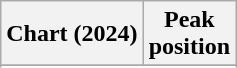<table class="wikitable sortable plainrowheaders" style="text-align:center">
<tr>
<th scope="col">Chart (2024)</th>
<th scope="col">Peak<br>position</th>
</tr>
<tr>
</tr>
<tr>
</tr>
<tr>
</tr>
<tr>
</tr>
<tr>
</tr>
<tr>
</tr>
</table>
